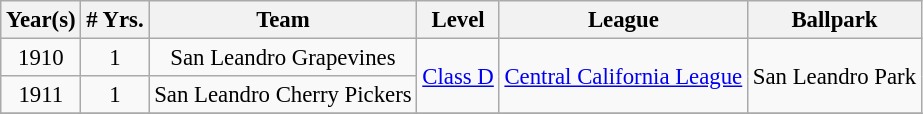<table class="wikitable" style="text-align:center; font-size: 95%;">
<tr>
<th>Year(s)</th>
<th># Yrs.</th>
<th>Team</th>
<th>Level</th>
<th>League</th>
<th>Ballpark</th>
</tr>
<tr>
<td>1910</td>
<td>1</td>
<td>San Leandro Grapevines</td>
<td rowspan=2><a href='#'>Class D</a></td>
<td rowspan=2><a href='#'>Central California League</a></td>
<td rowspan=2>San Leandro Park</td>
</tr>
<tr>
<td>1911</td>
<td>1</td>
<td>San Leandro Cherry Pickers</td>
</tr>
<tr>
</tr>
</table>
